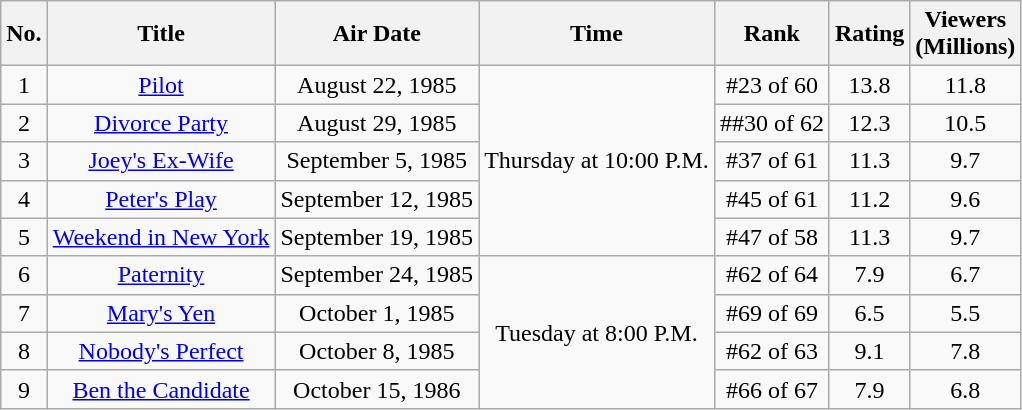<table class="wikitable" style="text-align:center">
<tr>
<th>No.</th>
<th>Title</th>
<th>Air Date</th>
<th>Time</th>
<th>Rank</th>
<th>Rating</th>
<th>Viewers <br> (Millions)</th>
</tr>
<tr>
<td>1</td>
<td><a href='#'>Pilot</a></td>
<td>August 22, 1985</td>
<td style="text-align:center;" rowspan="5">Thursday at 10:00 P.M.</td>
<td>#23 of 60</td>
<td>13.8</td>
<td>11.8</td>
</tr>
<tr>
<td>2</td>
<td><a href='#'>Divorce Party</a></td>
<td>August 29, 1985</td>
<td>##30 of 62</td>
<td>12.3</td>
<td>10.5</td>
</tr>
<tr>
<td>3</td>
<td><a href='#'>Joey's Ex-Wife</a></td>
<td>September 5, 1985</td>
<td>#37 of 61</td>
<td>11.3</td>
<td>9.7</td>
</tr>
<tr>
<td>4</td>
<td><a href='#'>Peter's Play</a></td>
<td>September 12, 1985</td>
<td>#45 of 61</td>
<td>11.2</td>
<td>9.6</td>
</tr>
<tr>
<td>5</td>
<td><a href='#'>Weekend in New York</a></td>
<td>September 19, 1985</td>
<td>#47 of 58</td>
<td>11.3</td>
<td>9.7</td>
</tr>
<tr>
<td>6</td>
<td><a href='#'>Paternity</a></td>
<td>September 24, 1985</td>
<td style="text-align:center;" rowspan="4">Tuesday at 8:00 P.M.</td>
<td>#62 of 64</td>
<td>7.9</td>
<td>6.7</td>
</tr>
<tr>
<td>7</td>
<td><a href='#'>Mary's Yen</a></td>
<td>October 1, 1985</td>
<td>#69 of 69</td>
<td>6.5</td>
<td>5.5</td>
</tr>
<tr>
<td>8</td>
<td><a href='#'>Nobody's Perfect</a></td>
<td>October 8, 1985</td>
<td>#62 of 63</td>
<td>9.1</td>
<td>7.8</td>
</tr>
<tr>
<td>9</td>
<td><a href='#'>Ben the Candidate</a></td>
<td>October 15, 1986</td>
<td>#66 of 67</td>
<td>7.9</td>
<td>6.8</td>
</tr>
</table>
